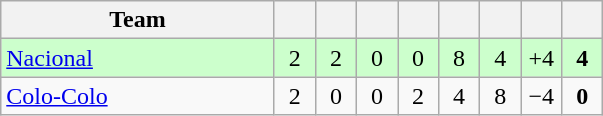<table class="wikitable" style="text-align: center;">
<tr>
<th width=175>Team</th>
<th width=20></th>
<th width=20></th>
<th width=20></th>
<th width=20></th>
<th width=20></th>
<th width=20></th>
<th width=20></th>
<th width=20></th>
</tr>
<tr bgcolor=#CCFFCC>
<td align=left> <a href='#'>Nacional</a></td>
<td>2</td>
<td>2</td>
<td>0</td>
<td>0</td>
<td>8</td>
<td>4</td>
<td>+4</td>
<td><strong>4</strong></td>
</tr>
<tr>
<td align=left> <a href='#'>Colo-Colo</a></td>
<td>2</td>
<td>0</td>
<td>0</td>
<td>2</td>
<td>4</td>
<td>8</td>
<td>−4</td>
<td><strong>0</strong></td>
</tr>
</table>
